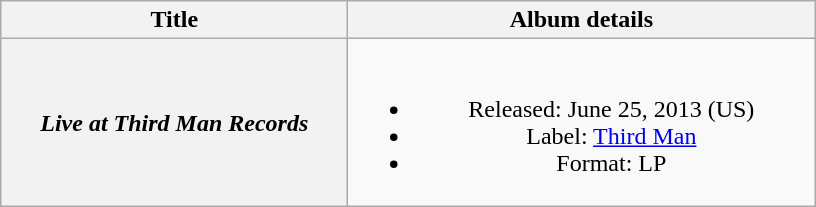<table class="wikitable plainrowheaders" style="text-align:center;">
<tr>
<th scope="col" rowspan="1" style="width:14em;">Title</th>
<th scope="col" rowspan="1" style="width:19em;">Album details</th>
</tr>
<tr>
<th scope="row"><em>Live at Third Man Records</em></th>
<td><br><ul><li>Released: June 25, 2013 <span>(US)</span></li><li>Label: <a href='#'>Third Man</a></li><li>Format: LP</li></ul></td>
</tr>
</table>
